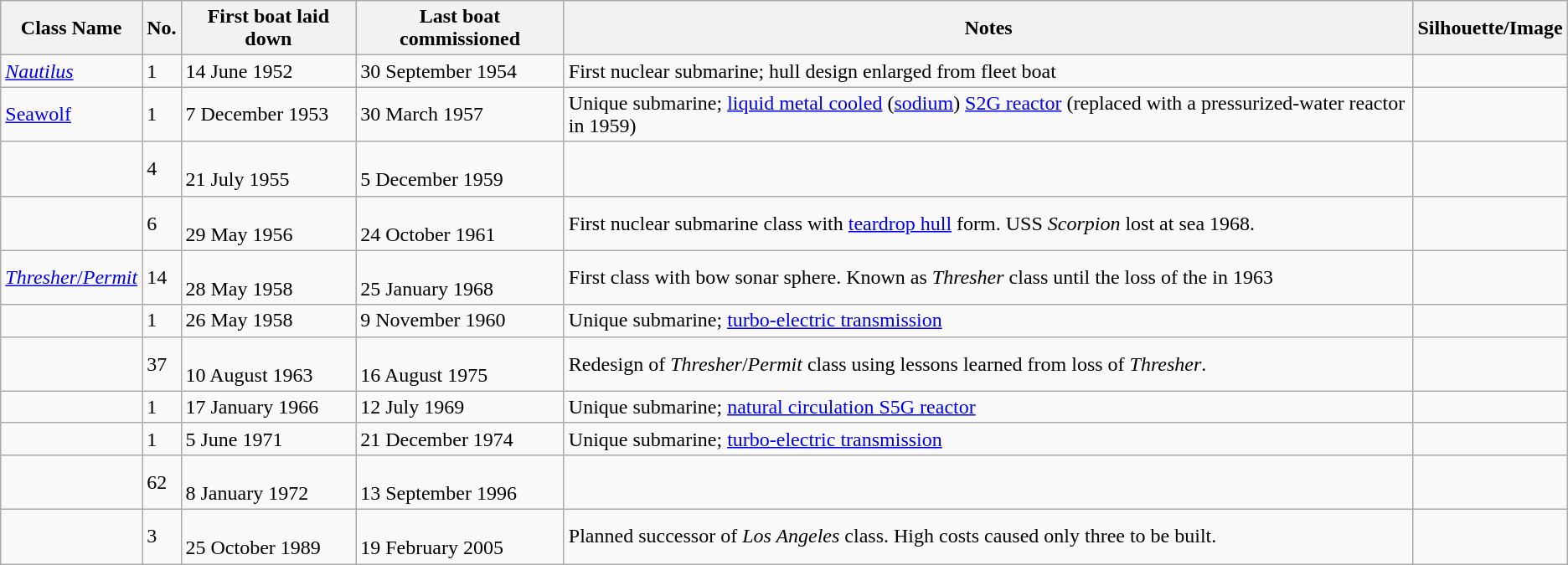<table class="wikitable">
<tr>
<th>Class Name</th>
<th>No.</th>
<th>First boat laid down</th>
<th>Last boat commissioned</th>
<th>Notes</th>
<th>Silhouette/Image</th>
</tr>
<tr>
<td><em><a href='#'>Nautilus</a></em></td>
<td>1</td>
<td>14 June 1952</td>
<td>30 September 1954</td>
<td>First nuclear submarine; hull design enlarged from fleet boat</td>
<td></td>
</tr>
<tr>
<td><a href='#'>Seawolf</a></td>
<td>1</td>
<td>7 December 1953</td>
<td>30 March 1957</td>
<td>Unique submarine; <a href='#'>liquid metal cooled</a> (<a href='#'>sodium</a>) <a href='#'>S2G reactor</a> (replaced with a pressurized-water reactor in 1959)</td>
<td></td>
</tr>
<tr>
<td></td>
<td>4</td>
<td><br>21 July 1955</td>
<td><br>5 December 1959</td>
<td></td>
<td></td>
</tr>
<tr>
<td></td>
<td>6</td>
<td><br>29 May 1956</td>
<td><br>24 October 1961</td>
<td>First nuclear submarine class with <a href='#'>teardrop hull</a> form. USS <em>Scorpion</em> lost at sea 1968.</td>
<td></td>
</tr>
<tr>
<td><a href='#'><em>Thresher</em>/<em>Permit</em></a></td>
<td>14</td>
<td><br>28 May 1958</td>
<td><br>25 January 1968</td>
<td>First class with bow sonar sphere. Known as <em>Thresher</em> class until the loss of the  in 1963</td>
<td></td>
</tr>
<tr>
<td></td>
<td>1</td>
<td>26 May 1958</td>
<td>9 November 1960</td>
<td>Unique submarine; <a href='#'>turbo-electric transmission</a></td>
<td></td>
</tr>
<tr>
<td></td>
<td>37</td>
<td><br>10 August 1963</td>
<td><br>16 August 1975</td>
<td>Redesign of <em>Thresher</em>/<em>Permit</em> class using lessons learned from loss of <em>Thresher</em>.</td>
<td></td>
</tr>
<tr>
<td></td>
<td>1</td>
<td>17 January 1966</td>
<td>12 July 1969</td>
<td>Unique submarine; <a href='#'>natural circulation S5G reactor</a></td>
<td></td>
</tr>
<tr>
<td></td>
<td>1</td>
<td>5 June 1971</td>
<td>21 December 1974</td>
<td>Unique submarine; <a href='#'>turbo-electric transmission</a></td>
<td></td>
</tr>
<tr>
<td></td>
<td>62</td>
<td><br>8 January 1972</td>
<td><br>13 September 1996</td>
<td></td>
<td></td>
</tr>
<tr>
<td></td>
<td>3</td>
<td><br>25 October 1989</td>
<td><br>19 February 2005</td>
<td>Planned successor of <em>Los Angeles</em> class. High costs caused only three to be built.</td>
<td></td>
</tr>
</table>
